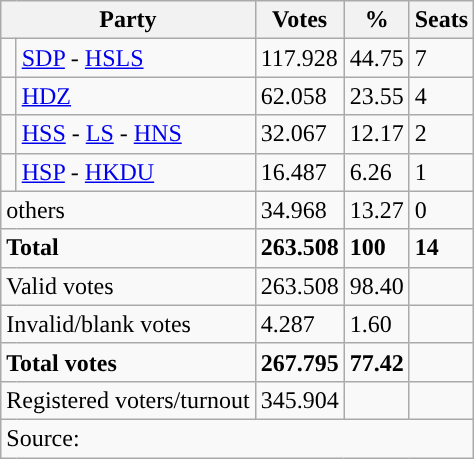<table class="wikitable" style="text-align: left;">
<tr>
<th colspan="2">Party</th>
<th>Votes</th>
<th>%</th>
<th>Seats</th>
</tr>
<tr>
<td style="background-color: "></td>
<td><a href='#'>SDP</a> - <a href='#'>HSLS</a></td>
<td>117.928</td>
<td>44.75</td>
<td>7</td>
</tr>
<tr>
<td style="background-color: "></td>
<td><a href='#'>HDZ</a></td>
<td>62.058</td>
<td>23.55</td>
<td>4</td>
</tr>
<tr>
<td style="background-color: "></td>
<td><a href='#'>HSS</a> - <a href='#'>LS</a> - <a href='#'>HNS</a></td>
<td>32.067</td>
<td>12.17</td>
<td>2</td>
</tr>
<tr>
<td style="background-color: "></td>
<td><a href='#'>HSP</a> - <a href='#'>HKDU</a></td>
<td>16.487</td>
<td>6.26</td>
<td>1</td>
</tr>
<tr>
<td colspan="2">others</td>
<td>34.968</td>
<td>13.27</td>
<td>0</td>
</tr>
<tr>
<td colspan="2"><strong>Total</strong></td>
<td><strong>263.508</strong></td>
<td><strong>100</strong></td>
<td><strong>14</strong></td>
</tr>
<tr>
<td colspan="2">Valid votes</td>
<td>263.508</td>
<td>98.40</td>
<td></td>
</tr>
<tr>
<td colspan="2">Invalid/blank votes</td>
<td>4.287</td>
<td>1.60</td>
<td></td>
</tr>
<tr>
<td colspan="2"><strong>Total votes</strong></td>
<td><strong>267.795</strong></td>
<td><strong>77.42</strong></td>
<td></td>
</tr>
<tr>
<td colspan="2">Registered voters/turnout</td>
<td votes14="5343">345.904</td>
<td></td>
<td></td>
</tr>
<tr>
<td colspan="5">Source: </td>
</tr>
</table>
